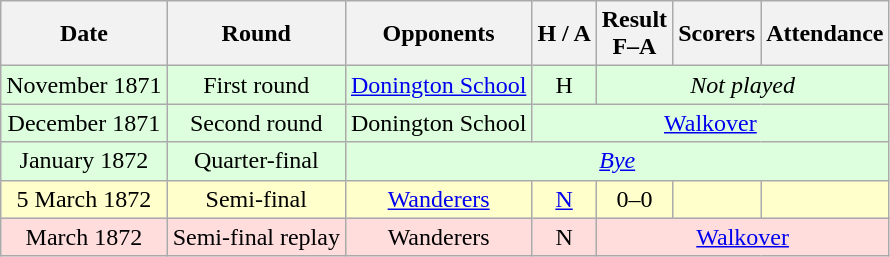<table class="wikitable" style="text-align:center">
<tr>
<th>Date</th>
<th>Round</th>
<th>Opponents</th>
<th>H / A</th>
<th>Result<br>F–A</th>
<th>Scorers</th>
<th>Attendance</th>
</tr>
<tr bgcolor=#ddffdd>
<td>November 1871</td>
<td>First round</td>
<td> <a href='#'>Donington School</a></td>
<td>H</td>
<td colspan="3"><em>Not played</em></td>
</tr>
<tr bgcolor=#ddffdd>
<td>December 1871</td>
<td>Second round</td>
<td> Donington School</td>
<td colspan="4"><a href='#'>Walkover</a></td>
</tr>
<tr bgcolor=#ddffdd>
<td>January 1872</td>
<td>Quarter-final</td>
<td colspan="5"><em><a href='#'>Bye</a></em></td>
</tr>
<tr bgcolor=#ffffcc>
<td>5 March 1872</td>
<td>Semi-final</td>
<td> <a href='#'>Wanderers</a></td>
<td><a href='#'>N</a></td>
<td>0–0</td>
<td></td>
<td></td>
</tr>
<tr bgcolor=#ffdddd>
<td>March 1872</td>
<td>Semi-final replay</td>
<td> Wanderers</td>
<td>N</td>
<td colspan="3"><a href='#'>Walkover</a></td>
</tr>
</table>
